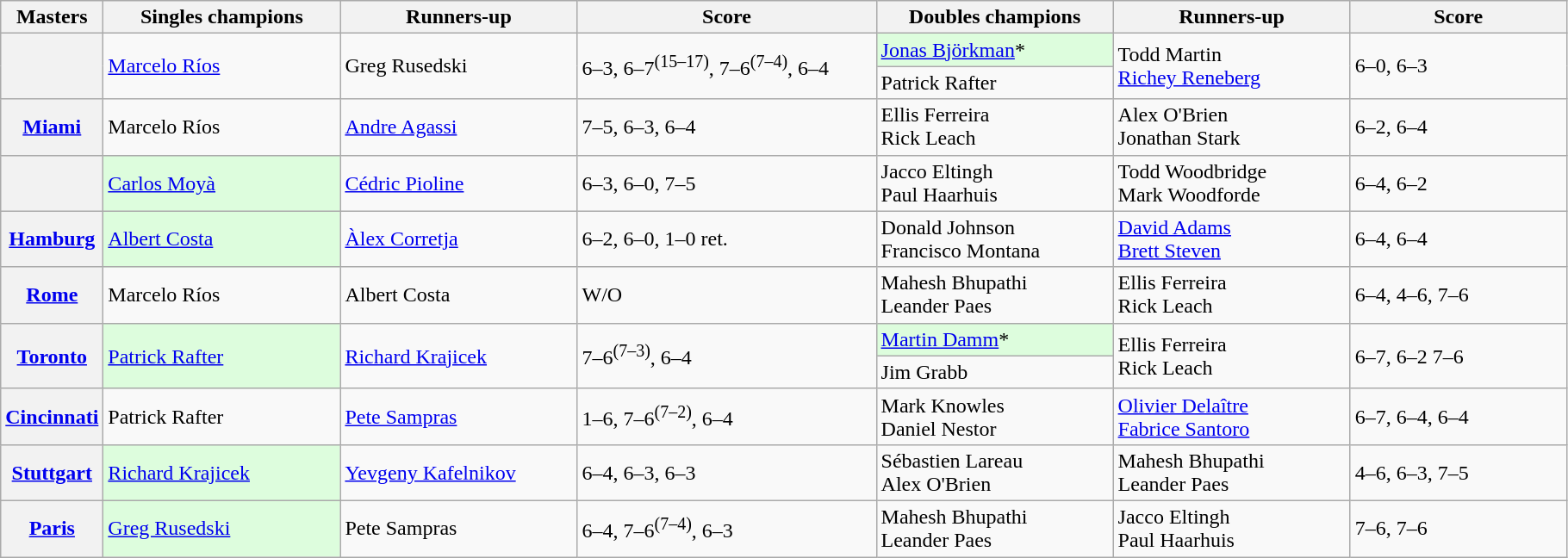<table class="wikitable plainrowheaders">
<tr>
<th scope="col">Masters</th>
<th scope="col" style="width:11em">Singles champions</th>
<th scope="col" style="width:11em">Runners-up</th>
<th scope="col" style="width:14em">Score</th>
<th scope="col" style="width:11em">Doubles champions</th>
<th scope="col" style="width:11em">Runners-up</th>
<th scope="col" style="width:10em">Score</th>
</tr>
<tr>
<th rowspan="2" scope="row"><br></th>
<td rowspan="2"> <a href='#'>Marcelo Ríos</a></td>
<td rowspan="2"> Greg Rusedski</td>
<td rowspan="2">6–3, 6–7<sup>(15–17)</sup>, 7–6<sup>(7–4)</sup>, 6–4</td>
<td style="background-color: #ddfddd"> <a href='#'>Jonas Björkman</a>*</td>
<td rowspan="2"> Todd Martin <br>  <a href='#'>Richey Reneberg</a></td>
<td rowspan="2">6–0, 6–3</td>
</tr>
<tr>
<td> Patrick Rafter</td>
</tr>
<tr>
<th scope="row"><a href='#'><strong>Miami</strong></a><br></th>
<td> Marcelo Ríos</td>
<td> <a href='#'>Andre Agassi</a></td>
<td>7–5, 6–3, 6–4</td>
<td> Ellis Ferreira <br>  Rick Leach</td>
<td> Alex O'Brien <br>  Jonathan Stark</td>
<td>6–2, 6–4</td>
</tr>
<tr>
<th scope="row"><br></th>
<td style="background-color: #ddfddd"> <a href='#'>Carlos Moyà</a></td>
<td> <a href='#'>Cédric Pioline</a></td>
<td>6–3, 6–0, 7–5</td>
<td> Jacco Eltingh <br>  Paul Haarhuis</td>
<td> Todd Woodbridge <br>  Mark Woodforde</td>
<td>6–4, 6–2</td>
</tr>
<tr>
<th scope="row"><a href='#'><strong>Hamburg</strong></a><br></th>
<td style="background-color: #ddfddd"> <a href='#'>Albert Costa</a></td>
<td> <a href='#'>Àlex Corretja</a></td>
<td>6–2, 6–0, 1–0 ret.</td>
<td> Donald Johnson <br>  Francisco Montana</td>
<td> <a href='#'>David Adams</a> <br>  <a href='#'>Brett Steven</a></td>
<td>6–4, 6–4</td>
</tr>
<tr>
<th scope="row"><a href='#'><strong>Rome</strong></a><br></th>
<td> Marcelo Ríos</td>
<td> Albert Costa</td>
<td>W/O</td>
<td> Mahesh Bhupathi <br>  Leander Paes</td>
<td> Ellis Ferreira <br>  Rick Leach</td>
<td>6–4, 4–6, 7–6</td>
</tr>
<tr>
<th rowspan="2" scope="row"><a href='#'><strong>Toronto</strong></a><br></th>
<td rowspan="2" style="background-color: #ddfddd"> <a href='#'>Patrick Rafter</a></td>
<td rowspan="2"> <a href='#'>Richard Krajicek</a></td>
<td rowspan="2">7–6<sup>(7–3)</sup>, 6–4</td>
<td style="background-color: #ddfddd"> <a href='#'>Martin Damm</a>*</td>
<td rowspan="2"> Ellis Ferreira <br>  Rick Leach</td>
<td rowspan="2">6–7, 6–2 7–6</td>
</tr>
<tr>
<td> Jim Grabb</td>
</tr>
<tr>
<th scope="row"><a href='#'><strong>Cincinnati</strong></a><br></th>
<td> Patrick Rafter</td>
<td> <a href='#'>Pete Sampras</a></td>
<td>1–6, 7–6<sup>(7–2)</sup>, 6–4</td>
<td> Mark Knowles <br>  Daniel Nestor</td>
<td> <a href='#'>Olivier Delaître</a> <br>  <a href='#'>Fabrice Santoro</a></td>
<td>6–7, 6–4, 6–4</td>
</tr>
<tr>
<th scope="row"><a href='#'><strong>Stuttgart</strong></a><br></th>
<td style="background-color: #ddfddd"> <a href='#'>Richard Krajicek</a></td>
<td> <a href='#'>Yevgeny Kafelnikov</a></td>
<td>6–4, 6–3, 6–3</td>
<td> Sébastien Lareau <br>  Alex O'Brien</td>
<td> Mahesh Bhupathi <br>  Leander Paes</td>
<td>4–6, 6–3, 7–5</td>
</tr>
<tr>
<th scope="row"><a href='#'><strong>Paris</strong></a><br></th>
<td style="background-color: #ddfddd"> <a href='#'>Greg Rusedski</a></td>
<td> Pete Sampras</td>
<td>6–4, 7–6<sup>(7–4)</sup>, 6–3</td>
<td> Mahesh Bhupathi <br>  Leander Paes</td>
<td> Jacco Eltingh <br>  Paul Haarhuis</td>
<td>7–6, 7–6</td>
</tr>
</table>
